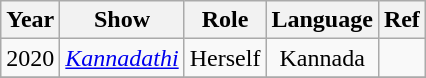<table class="wikitable" style="text-align:center;">
<tr>
<th>Year</th>
<th>Show</th>
<th>Role</th>
<th>Language</th>
<th>Ref</th>
</tr>
<tr>
<td>2020</td>
<td><a href='#'><em>Kannadathi</em></a></td>
<td>Herself</td>
<td>Kannada</td>
<td></td>
</tr>
<tr>
</tr>
</table>
